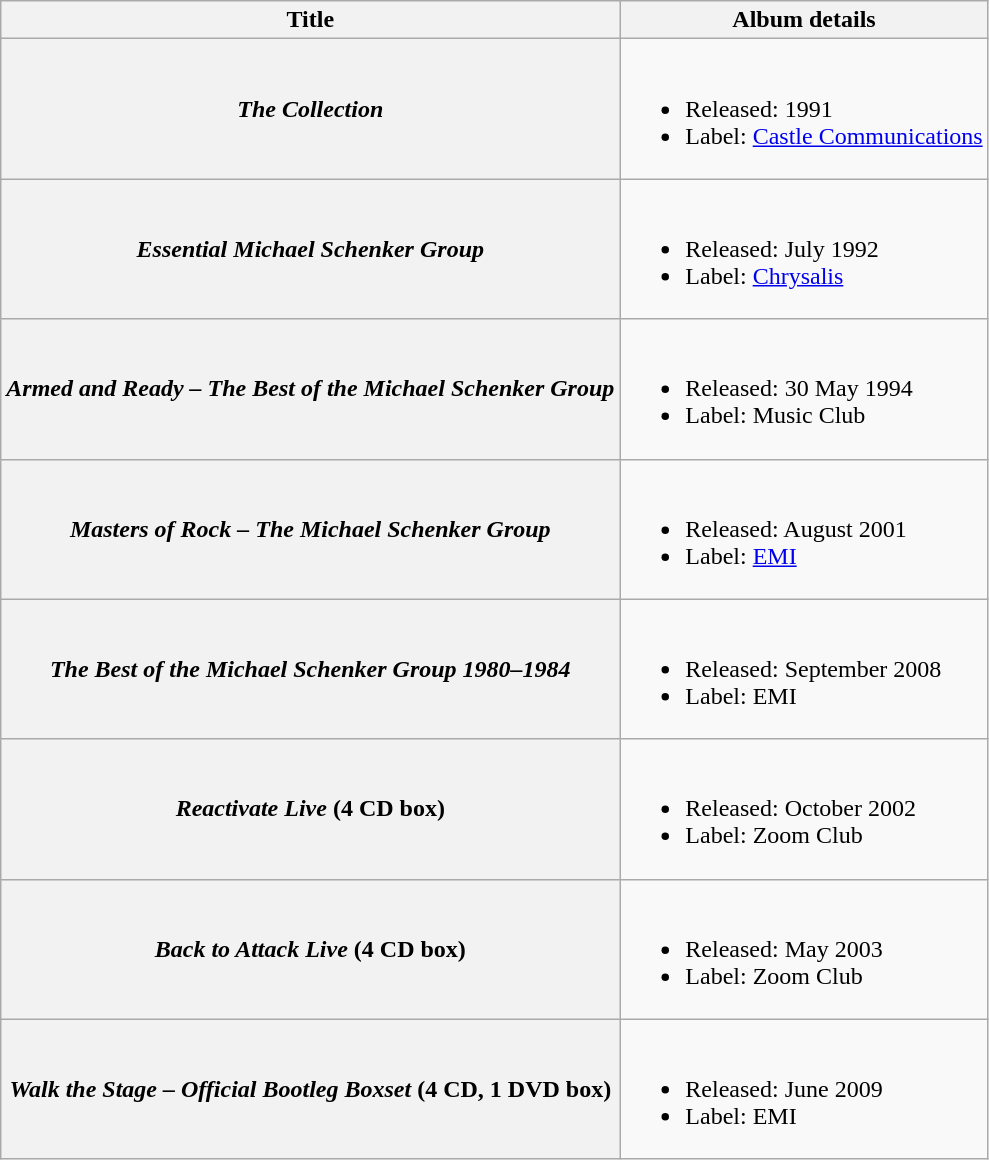<table class="wikitable plainrowheaders">
<tr>
<th scope="col">Title</th>
<th scope="col">Album details</th>
</tr>
<tr>
<th scope="row"><em>The Collection</em></th>
<td><br><ul><li>Released: 1991</li><li>Label: <a href='#'>Castle Communications</a></li></ul></td>
</tr>
<tr>
<th scope="row"><em>Essential Michael Schenker Group</em></th>
<td><br><ul><li>Released: July 1992</li><li>Label: <a href='#'>Chrysalis</a></li></ul></td>
</tr>
<tr>
<th scope="row"><em>Armed and Ready – The Best of the Michael Schenker Group</em></th>
<td><br><ul><li>Released: 30 May 1994</li><li>Label: Music Club</li></ul></td>
</tr>
<tr>
<th scope="row"><em>Masters of Rock – The Michael Schenker Group</em></th>
<td><br><ul><li>Released: August 2001</li><li>Label: <a href='#'>EMI</a></li></ul></td>
</tr>
<tr>
<th scope="row"><em>The Best of the Michael Schenker Group 1980–1984</em></th>
<td><br><ul><li>Released: September 2008</li><li>Label: EMI</li></ul></td>
</tr>
<tr>
<th scope="row"><em>Reactivate Live</em> (4 CD box)</th>
<td><br><ul><li>Released: October 2002</li><li>Label: Zoom Club</li></ul></td>
</tr>
<tr>
<th scope="row"><em>Back to Attack Live</em> (4 CD box)</th>
<td><br><ul><li>Released: May 2003</li><li>Label: Zoom Club</li></ul></td>
</tr>
<tr>
<th scope="row"><em>Walk the Stage – Official Bootleg Boxset</em> (4 CD, 1 DVD box)</th>
<td><br><ul><li>Released: June 2009</li><li>Label: EMI</li></ul></td>
</tr>
</table>
